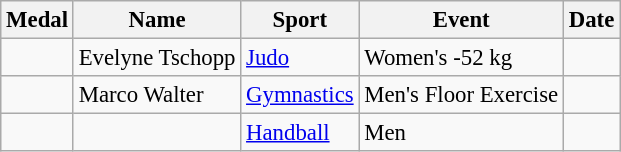<table class="wikitable sortable" style="font-size: 95%;">
<tr>
<th>Medal</th>
<th>Name</th>
<th>Sport</th>
<th>Event</th>
<th>Date</th>
</tr>
<tr>
<td></td>
<td>Evelyne Tschopp</td>
<td><a href='#'>Judo</a></td>
<td>Women's -52 kg</td>
<td></td>
</tr>
<tr>
<td></td>
<td>Marco Walter</td>
<td><a href='#'>Gymnastics</a></td>
<td>Men's Floor Exercise</td>
<td></td>
</tr>
<tr>
<td></td>
<td></td>
<td><a href='#'>Handball</a></td>
<td>Men</td>
<td></td>
</tr>
</table>
